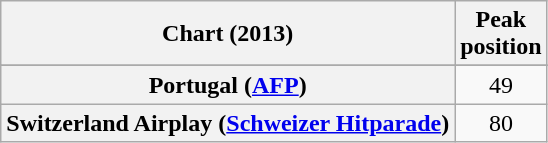<table class="wikitable sortable plainrowheaders" style="text-align:center">
<tr>
<th scope="col">Chart (2013)</th>
<th scope="col">Peak<br>position</th>
</tr>
<tr>
</tr>
<tr>
</tr>
<tr>
</tr>
<tr>
<th scope="row">Portugal (<a href='#'>AFP</a>)</th>
<td>49</td>
</tr>
<tr>
<th scope="row">Switzerland Airplay (<a href='#'>Schweizer Hitparade</a>)</th>
<td>80</td>
</tr>
</table>
